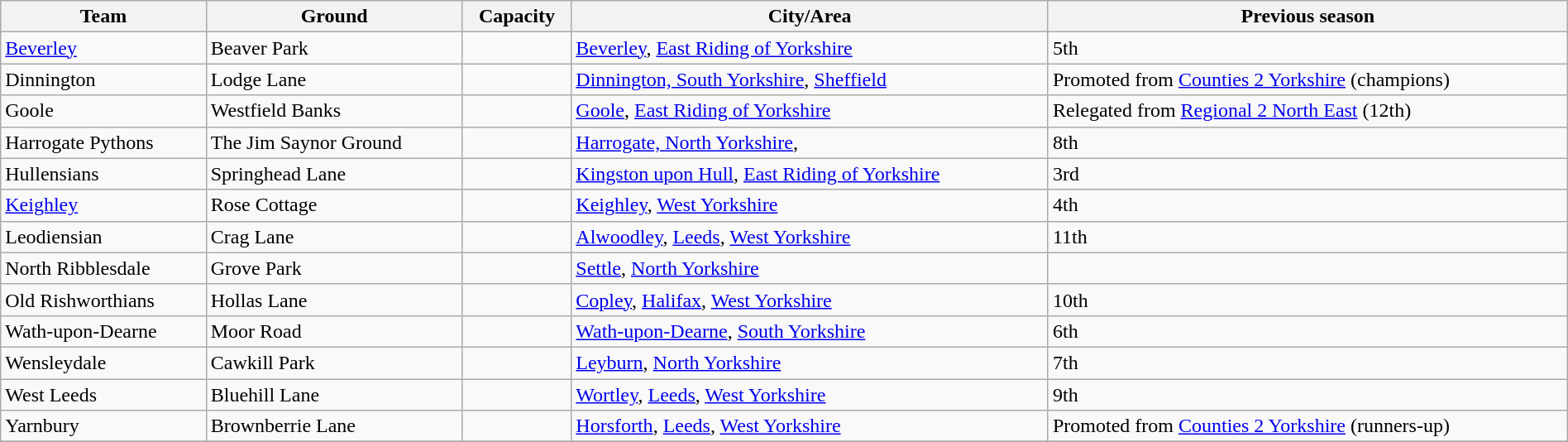<table class="wikitable sortable" width=100%>
<tr>
<th>Team</th>
<th>Ground</th>
<th>Capacity</th>
<th>City/Area</th>
<th>Previous season</th>
</tr>
<tr>
<td><a href='#'>Beverley</a></td>
<td>Beaver Park</td>
<td></td>
<td><a href='#'>Beverley</a>, <a href='#'>East Riding of Yorkshire</a></td>
<td>5th</td>
</tr>
<tr>
<td>Dinnington</td>
<td>Lodge Lane</td>
<td></td>
<td><a href='#'>Dinnington, South Yorkshire</a>, <a href='#'>Sheffield</a></td>
<td>Promoted from <a href='#'>Counties 2 Yorkshire</a> (champions)</td>
</tr>
<tr>
<td>Goole</td>
<td>Westfield Banks</td>
<td></td>
<td><a href='#'>Goole</a>, <a href='#'>East Riding of Yorkshire</a></td>
<td>Relegated from <a href='#'>Regional 2 North East</a> (12th)</td>
</tr>
<tr>
<td>Harrogate Pythons</td>
<td>The Jim Saynor Ground</td>
<td></td>
<td><a href='#'>Harrogate, North Yorkshire</a>,</td>
<td>8th</td>
</tr>
<tr>
<td>Hullensians</td>
<td>Springhead Lane</td>
<td></td>
<td><a href='#'>Kingston upon Hull</a>, <a href='#'>East Riding of Yorkshire</a></td>
<td>3rd</td>
</tr>
<tr>
<td><a href='#'>Keighley</a></td>
<td>Rose Cottage</td>
<td></td>
<td><a href='#'>Keighley</a>, <a href='#'>West Yorkshire</a></td>
<td>4th</td>
</tr>
<tr>
<td>Leodiensian</td>
<td>Crag Lane</td>
<td></td>
<td><a href='#'>Alwoodley</a>, <a href='#'>Leeds</a>, <a href='#'>West Yorkshire</a></td>
<td>11th</td>
</tr>
<tr>
<td>North Ribblesdale</td>
<td>Grove Park</td>
<td></td>
<td><a href='#'>Settle</a>, <a href='#'>North Yorkshire</a></td>
<td></td>
</tr>
<tr>
<td>Old Rishworthians</td>
<td>Hollas Lane</td>
<td></td>
<td><a href='#'>Copley</a>, <a href='#'>Halifax</a>, <a href='#'>West Yorkshire</a></td>
<td>10th</td>
</tr>
<tr>
<td>Wath-upon-Dearne</td>
<td>Moor Road</td>
<td></td>
<td><a href='#'>Wath-upon-Dearne</a>, <a href='#'>South Yorkshire</a></td>
<td>6th</td>
</tr>
<tr>
<td>Wensleydale</td>
<td>Cawkill Park</td>
<td></td>
<td><a href='#'>Leyburn</a>, <a href='#'>North Yorkshire</a></td>
<td>7th</td>
</tr>
<tr>
<td>West Leeds</td>
<td>Bluehill Lane</td>
<td></td>
<td><a href='#'>Wortley</a>, <a href='#'>Leeds</a>, <a href='#'>West Yorkshire</a></td>
<td>9th</td>
</tr>
<tr>
<td>Yarnbury</td>
<td>Brownberrie Lane</td>
<td></td>
<td><a href='#'>Horsforth</a>, <a href='#'>Leeds</a>, <a href='#'>West Yorkshire</a></td>
<td>Promoted from <a href='#'>Counties 2 Yorkshire</a> (runners-up)</td>
</tr>
<tr>
</tr>
</table>
